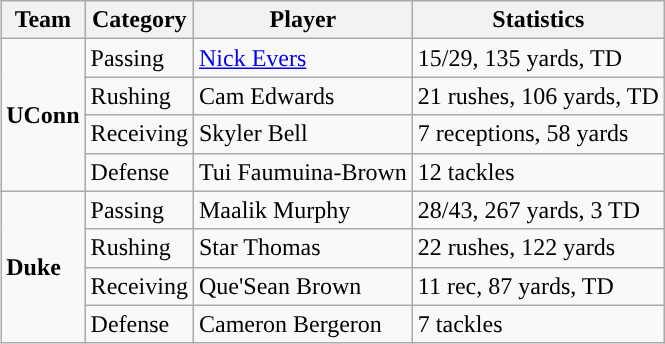<table class="wikitable" style="float: right;">
<tr>
<th>Team</th>
<th>Category</th>
<th>Player</th>
<th>Statistics</th>
</tr>
<tr>
<td rowspan=4><strong>UConn</strong></td>
<td>Passing</td>
<td><a href='#'>Nick Evers</a></td>
<td>15/29, 135 yards, TD</td>
</tr>
<tr>
<td>Rushing</td>
<td>Cam Edwards</td>
<td>21 rushes, 106 yards, TD</td>
</tr>
<tr>
<td>Receiving</td>
<td>Skyler Bell</td>
<td>7 receptions, 58 yards</td>
</tr>
<tr>
<td>Defense</td>
<td>Tui Faumuina-Brown</td>
<td>12 tackles</td>
</tr>
<tr>
<td rowspan=4><strong>Duke</strong></td>
<td>Passing</td>
<td>Maalik Murphy</td>
<td>28/43, 267 yards, 3 TD</td>
</tr>
<tr>
<td>Rushing</td>
<td>Star Thomas</td>
<td>22 rushes, 122 yards</td>
</tr>
<tr>
<td>Receiving</td>
<td>Que'Sean Brown</td>
<td>11 rec, 87 yards, TD</td>
</tr>
<tr>
<td>Defense</td>
<td>Cameron Bergeron</td>
<td>7 tackles</td>
</tr>
</table>
